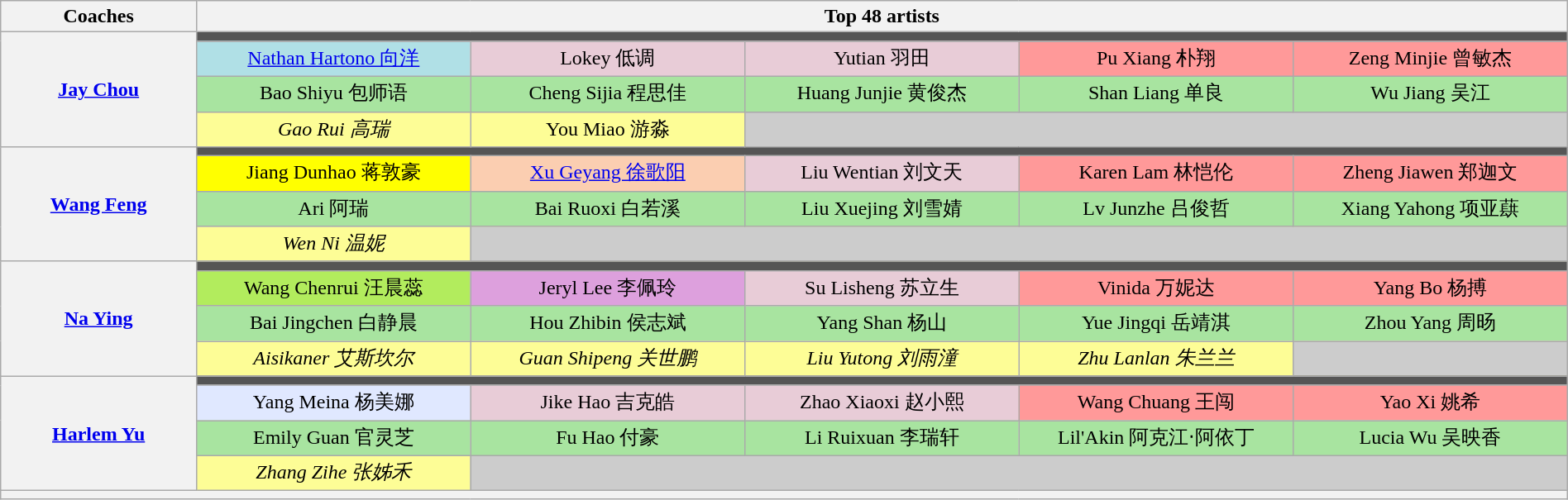<table class="wikitable" style="text-align:center; width:100%;">
<tr>
<th scope="col" style="width:12.5%;">Coaches</th>
<th scope="col" colspan="5">Top 48 artists</th>
</tr>
<tr>
<th rowspan="4"><a href='#'>Jay Chou</a></th>
<td colspan="5" style="background:#555;"></td>
</tr>
<tr>
<td style="width:17.5%; background:#B0E0E6;"><a href='#'>Nathan Hartono 向洋</a></td>
<td style="width:17.5%; background:#E8CCD7;">Lokey 低调</td>
<td style="width:17.5%; background:#E8CCD7;">Yutian 羽田</td>
<td style="width:17.5%; background:#f99;">Pu Xiang 朴翔</td>
<td style="width:17.5%; background:#f99;">Zeng Minjie 曾敏杰</td>
</tr>
<tr style="background:#A8E4A0;">
<td>Bao Shiyu 包师语</td>
<td>Cheng Sijia 程思佳</td>
<td>Huang Junjie 黄俊杰</td>
<td>Shan Liang 单良</td>
<td>Wu Jiang 吴江</td>
</tr>
<tr style="background:#FDFD96;">
<td><em>Gao Rui 高瑞</em></td>
<td>You Miao 游淼</td>
<td style="background:#ccc;" colspan="3"></td>
</tr>
<tr>
<th rowspan="4"><a href='#'>Wang Feng</a></th>
<td colspan="5" style="background:#555;"></td>
</tr>
<tr>
<td style="background:yellow;">Jiang Dunhao 蒋敦豪</td>
<td style="background:#FBCEB1;"><a href='#'>Xu Geyang 徐歌阳</a></td>
<td style="background:#E8CCD7;">Liu Wentian 刘文天</td>
<td style="background:#f99;">Karen Lam 林恺伦</td>
<td style="background:#f99;">Zheng Jiawen 郑迦文</td>
</tr>
<tr style="background:#A8E4A0;">
<td>Ari 阿瑞</td>
<td>Bai Ruoxi 白若溪</td>
<td>Liu Xuejing 刘雪婧</td>
<td>Lv Junzhe 吕俊哲</td>
<td>Xiang Yahong 项亚蕻</td>
</tr>
<tr style="background:#FDFD96;">
<td><em>Wen Ni 温妮</em></td>
<td style="background:#ccc;" colspan="4"></td>
</tr>
<tr>
<th rowspan="4"><a href='#'>Na Ying</a></th>
<td colspan="5" style="background:#555;"></td>
</tr>
<tr>
<td style="background:#B2EC5D;">Wang Chenrui 汪晨蕊</td>
<td style="background:plum;">Jeryl Lee 李佩玲</td>
<td style="background:#E8CCD7;">Su Lisheng 苏立生</td>
<td style="background:#f99;">Vinida 万妮达</td>
<td style="background:#f99;">Yang Bo 杨搏</td>
</tr>
<tr style="background:#A8E4A0;">
<td>Bai Jingchen 白静晨</td>
<td>Hou Zhibin 侯志斌</td>
<td>Yang Shan 杨山</td>
<td>Yue Jingqi 岳靖淇</td>
<td>Zhou Yang 周旸</td>
</tr>
<tr style="background:#FDFD96;">
<td><em>Aisikaner 艾斯坎尔</em></td>
<td><em>Guan Shipeng 关世鹏</em></td>
<td><em>Liu Yutong 刘雨潼</em></td>
<td><em>Zhu Lanlan 朱兰兰</em></td>
<td style="background:#ccc;"></td>
</tr>
<tr>
<th rowspan="4"><a href='#'>Harlem Yu</a></th>
<td colspan="5" style="background:#555;"></td>
</tr>
<tr>
<td style="background:#E0E8FF;">Yang Meina 杨美娜</td>
<td style="background:#E8CCD7;">Jike Hao 吉克皓</td>
<td style="background:#E8CCD7;">Zhao Xiaoxi 赵小熙</td>
<td style="background:#f99;">Wang Chuang 王闯</td>
<td style="background:#f99;">Yao Xi 姚希</td>
</tr>
<tr style="background:#A8E4A0;">
<td>Emily Guan 官灵芝</td>
<td>Fu Hao 付豪</td>
<td>Li Ruixuan 李瑞轩</td>
<td>Lil'Akin 阿克江‧阿依丁</td>
<td>Lucia Wu 吴映香</td>
</tr>
<tr style="background:#FDFD96;">
<td><em>Zhang Zihe 张姊禾</em></td>
<td style="background:#ccc;" colspan="4"></td>
</tr>
<tr>
<th style="font-size:90%; line-height:12px;" colspan="7"><small></small></th>
</tr>
</table>
